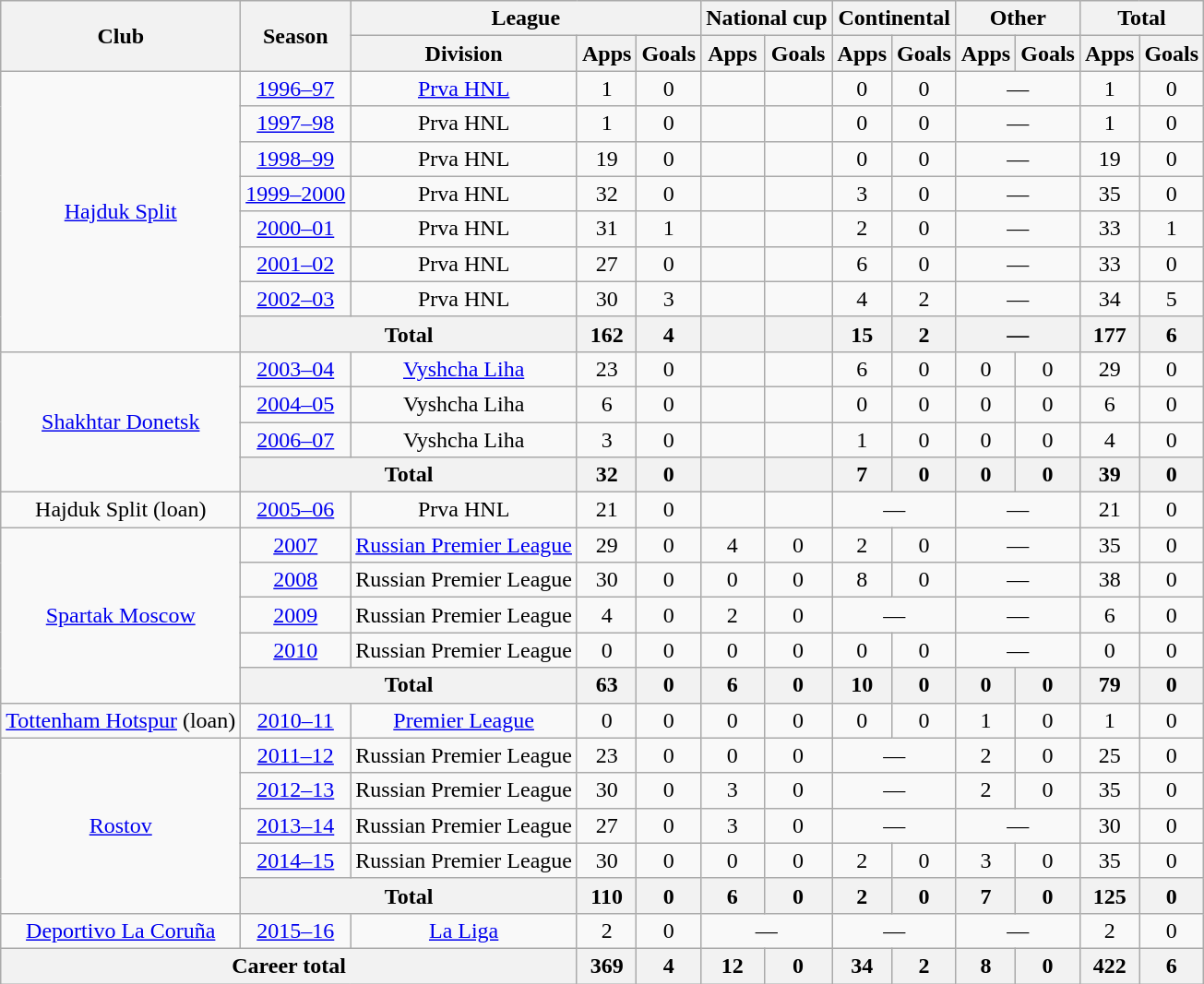<table class="wikitable" style="text-align:center">
<tr>
<th rowspan="2">Club</th>
<th rowspan="2">Season</th>
<th colspan="3">League</th>
<th colspan="2">National cup</th>
<th colspan="2">Continental</th>
<th colspan="2">Other</th>
<th colspan="3">Total</th>
</tr>
<tr>
<th>Division</th>
<th>Apps</th>
<th>Goals</th>
<th>Apps</th>
<th>Goals</th>
<th>Apps</th>
<th>Goals</th>
<th>Apps</th>
<th>Goals</th>
<th>Apps</th>
<th>Goals</th>
</tr>
<tr>
<td rowspan="8"><a href='#'>Hajduk Split</a></td>
<td><a href='#'>1996–97</a></td>
<td><a href='#'>Prva HNL</a></td>
<td>1</td>
<td>0</td>
<td></td>
<td></td>
<td>0</td>
<td>0</td>
<td colspan="2">—</td>
<td>1</td>
<td>0</td>
</tr>
<tr>
<td><a href='#'>1997–98</a></td>
<td>Prva HNL</td>
<td>1</td>
<td>0</td>
<td></td>
<td></td>
<td>0</td>
<td>0</td>
<td colspan="2">—</td>
<td>1</td>
<td>0</td>
</tr>
<tr>
<td><a href='#'>1998–99</a></td>
<td>Prva HNL</td>
<td>19</td>
<td>0</td>
<td></td>
<td></td>
<td>0</td>
<td>0</td>
<td colspan="2">—</td>
<td>19</td>
<td>0</td>
</tr>
<tr>
<td><a href='#'>1999–2000</a></td>
<td>Prva HNL</td>
<td>32</td>
<td>0</td>
<td></td>
<td></td>
<td>3</td>
<td>0</td>
<td colspan="2">—</td>
<td>35</td>
<td>0</td>
</tr>
<tr>
<td><a href='#'>2000–01</a></td>
<td>Prva HNL</td>
<td>31</td>
<td>1</td>
<td></td>
<td></td>
<td>2</td>
<td>0</td>
<td colspan="2">—</td>
<td>33</td>
<td>1</td>
</tr>
<tr>
<td><a href='#'>2001–02</a></td>
<td>Prva HNL</td>
<td>27</td>
<td>0</td>
<td></td>
<td></td>
<td>6</td>
<td>0</td>
<td colspan="2">—</td>
<td>33</td>
<td>0</td>
</tr>
<tr>
<td><a href='#'>2002–03</a></td>
<td>Prva HNL</td>
<td>30</td>
<td>3</td>
<td></td>
<td></td>
<td>4</td>
<td>2</td>
<td colspan="2">—</td>
<td>34</td>
<td>5</td>
</tr>
<tr>
<th colspan="2">Total</th>
<th>162</th>
<th>4</th>
<th></th>
<th></th>
<th>15</th>
<th>2</th>
<th colspan="2">—</th>
<th>177</th>
<th>6</th>
</tr>
<tr>
<td rowspan="4"><a href='#'>Shakhtar Donetsk</a></td>
<td><a href='#'>2003–04</a></td>
<td><a href='#'>Vyshcha Liha</a></td>
<td>23</td>
<td>0</td>
<td></td>
<td></td>
<td>6</td>
<td>0</td>
<td>0</td>
<td>0</td>
<td>29</td>
<td>0</td>
</tr>
<tr>
<td><a href='#'>2004–05</a></td>
<td>Vyshcha Liha</td>
<td>6</td>
<td>0</td>
<td></td>
<td></td>
<td>0</td>
<td>0</td>
<td>0</td>
<td>0</td>
<td>6</td>
<td>0</td>
</tr>
<tr>
<td><a href='#'>2006–07</a></td>
<td>Vyshcha Liha</td>
<td>3</td>
<td>0</td>
<td></td>
<td></td>
<td>1</td>
<td>0</td>
<td>0</td>
<td>0</td>
<td>4</td>
<td>0</td>
</tr>
<tr>
<th colspan="2">Total</th>
<th>32</th>
<th>0</th>
<th></th>
<th></th>
<th>7</th>
<th>0</th>
<th>0</th>
<th>0</th>
<th>39</th>
<th>0</th>
</tr>
<tr>
<td>Hajduk Split (loan)</td>
<td><a href='#'>2005–06</a></td>
<td>Prva HNL</td>
<td>21</td>
<td>0</td>
<td></td>
<td></td>
<td colspan="2">—</td>
<td colspan="2">—</td>
<td>21</td>
<td>0</td>
</tr>
<tr>
<td rowspan="5"><a href='#'>Spartak Moscow</a></td>
<td><a href='#'>2007</a></td>
<td><a href='#'>Russian Premier League</a></td>
<td>29</td>
<td>0</td>
<td>4</td>
<td>0</td>
<td>2</td>
<td>0</td>
<td colspan="2">—</td>
<td>35</td>
<td>0</td>
</tr>
<tr>
<td><a href='#'>2008</a></td>
<td>Russian Premier League</td>
<td>30</td>
<td>0</td>
<td>0</td>
<td>0</td>
<td>8</td>
<td>0</td>
<td colspan="2">—</td>
<td>38</td>
<td>0</td>
</tr>
<tr>
<td><a href='#'>2009</a></td>
<td>Russian Premier League</td>
<td>4</td>
<td>0</td>
<td>2</td>
<td>0</td>
<td colspan="2">—</td>
<td colspan="2">—</td>
<td>6</td>
<td>0</td>
</tr>
<tr>
<td><a href='#'>2010</a></td>
<td>Russian Premier League</td>
<td>0</td>
<td>0</td>
<td>0</td>
<td>0</td>
<td>0</td>
<td>0</td>
<td colspan="2">—</td>
<td>0</td>
<td>0</td>
</tr>
<tr>
<th colspan="2">Total</th>
<th>63</th>
<th>0</th>
<th>6</th>
<th>0</th>
<th>10</th>
<th>0</th>
<th>0</th>
<th>0</th>
<th>79</th>
<th>0</th>
</tr>
<tr>
<td><a href='#'>Tottenham Hotspur</a> (loan)</td>
<td><a href='#'>2010–11</a></td>
<td><a href='#'>Premier League</a></td>
<td>0</td>
<td>0</td>
<td>0</td>
<td>0</td>
<td>0</td>
<td>0</td>
<td>1</td>
<td>0</td>
<td>1</td>
<td>0</td>
</tr>
<tr>
<td rowspan="5"><a href='#'>Rostov</a></td>
<td><a href='#'>2011–12</a></td>
<td>Russian Premier League</td>
<td>23</td>
<td>0</td>
<td>0</td>
<td>0</td>
<td colspan="2">—</td>
<td>2</td>
<td>0</td>
<td>25</td>
<td>0</td>
</tr>
<tr>
<td><a href='#'>2012–13</a></td>
<td>Russian Premier League</td>
<td>30</td>
<td>0</td>
<td>3</td>
<td>0</td>
<td colspan="2">—</td>
<td>2</td>
<td>0</td>
<td>35</td>
<td>0</td>
</tr>
<tr>
<td><a href='#'>2013–14</a></td>
<td>Russian Premier League</td>
<td>27</td>
<td>0</td>
<td>3</td>
<td>0</td>
<td colspan="2">—</td>
<td colspan="2">—</td>
<td>30</td>
<td>0</td>
</tr>
<tr>
<td><a href='#'>2014–15</a></td>
<td>Russian Premier League</td>
<td>30</td>
<td>0</td>
<td>0</td>
<td>0</td>
<td>2</td>
<td>0</td>
<td>3</td>
<td>0</td>
<td>35</td>
<td>0</td>
</tr>
<tr>
<th colspan="2">Total</th>
<th>110</th>
<th>0</th>
<th>6</th>
<th>0</th>
<th>2</th>
<th>0</th>
<th>7</th>
<th>0</th>
<th>125</th>
<th>0</th>
</tr>
<tr>
<td><a href='#'>Deportivo La Coruña</a></td>
<td><a href='#'>2015–16</a></td>
<td><a href='#'>La Liga</a></td>
<td>2</td>
<td>0</td>
<td colspan="2">—</td>
<td colspan="2">—</td>
<td colspan="2">—</td>
<td>2</td>
<td>0</td>
</tr>
<tr>
<th colspan="3">Career total</th>
<th>369</th>
<th>4</th>
<th>12</th>
<th>0</th>
<th>34</th>
<th>2</th>
<th>8</th>
<th>0</th>
<th>422</th>
<th>6</th>
</tr>
</table>
